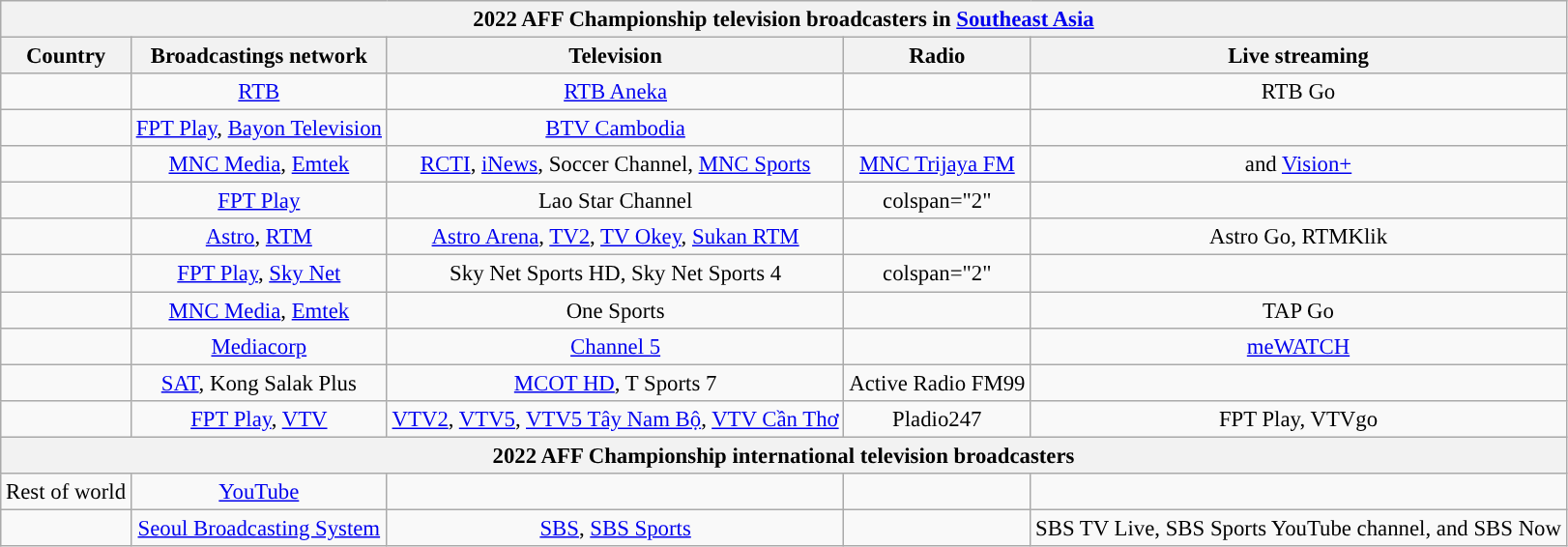<table class="wikitable" style="font-size:95%; text-align:center;">
<tr>
<th colspan="5">2022 AFF Championship television broadcasters in <a href='#'>Southeast Asia</a></th>
</tr>
<tr>
<th>Country</th>
<th>Broadcastings network</th>
<th>Television</th>
<th>Radio</th>
<th>Live streaming</th>
</tr>
<tr>
<td align="left"></td>
<td><a href='#'>RTB</a></td>
<td><a href='#'>RTB Aneka</a></td>
<td></td>
<td>RTB Go</td>
</tr>
<tr>
<td align="left"></td>
<td><a href='#'>FPT Play</a>, <a href='#'>Bayon Television</a></td>
<td><a href='#'>BTV Cambodia</a></td>
<td></td>
<td></td>
</tr>
<tr>
<td align="left"></td>
<td><a href='#'>MNC Media</a>, <a href='#'>Emtek</a></td>
<td><a href='#'>RCTI</a>, <a href='#'>iNews</a>, Soccer Channel, <a href='#'>MNC Sports</a></td>
<td><a href='#'>MNC Trijaya FM</a></td>
<td> and <a href='#'>Vision+</a></td>
</tr>
<tr>
<td align="left"></td>
<td><a href='#'>FPT Play</a></td>
<td>Lao Star Channel</td>
<td>colspan="2" </td>
</tr>
<tr>
<td align="left"></td>
<td><a href='#'>Astro</a>, <a href='#'>RTM</a></td>
<td><a href='#'>Astro Arena</a>, <a href='#'>TV2</a>, <a href='#'>TV Okey</a>, <a href='#'>Sukan RTM</a></td>
<td></td>
<td>Astro Go, RTMKlik</td>
</tr>
<tr>
<td align="left"></td>
<td><a href='#'>FPT Play</a>, <a href='#'>Sky Net</a></td>
<td>Sky Net Sports HD, Sky Net Sports 4</td>
<td>colspan="2" </td>
</tr>
<tr>
<td align="left"></td>
<td><a href='#'>MNC Media</a>, <a href='#'>Emtek</a></td>
<td>One Sports</td>
<td></td>
<td>TAP Go</td>
</tr>
<tr>
<td align="left"></td>
<td><a href='#'>Mediacorp</a></td>
<td><a href='#'>Channel 5</a></td>
<td></td>
<td><a href='#'>meWATCH</a></td>
</tr>
<tr>
<td align="left"></td>
<td><a href='#'>SAT</a>, Kong Salak Plus</td>
<td><a href='#'>MCOT HD</a>, T Sports 7</td>
<td>Active Radio FM99</td>
<td></td>
</tr>
<tr>
<td align="left"></td>
<td><a href='#'>FPT Play</a>, <a href='#'>VTV</a></td>
<td><a href='#'>VTV2</a>, <a href='#'>VTV5</a>, <a href='#'>VTV5 Tây Nam Bộ</a>, <a href='#'>VTV Cần Thơ</a></td>
<td>Pladio247</td>
<td>FPT Play, VTVgo</td>
</tr>
<tr>
<th colspan="5">2022 AFF Championship international television broadcasters</th>
</tr>
<tr>
<td style="text-align:left">Rest of world</td>
<td><a href='#'>YouTube</a></td>
<td></td>
<td></td>
<td></td>
</tr>
<tr>
<td style="text-align:left"></td>
<td><a href='#'>Seoul Broadcasting System</a></td>
<td><a href='#'>SBS</a>, <a href='#'>SBS Sports</a></td>
<td></td>
<td>SBS TV Live, SBS Sports YouTube channel, and SBS Now</td>
</tr>
</table>
